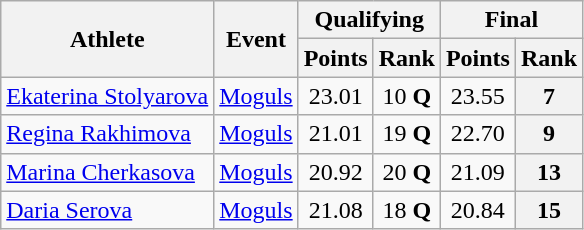<table class="wikitable">
<tr>
<th rowspan="2">Athlete</th>
<th rowspan="2">Event</th>
<th colspan="2">Qualifying</th>
<th colspan="2">Final</th>
</tr>
<tr>
<th>Points</th>
<th>Rank</th>
<th>Points</th>
<th>Rank</th>
</tr>
<tr>
<td><a href='#'>Ekaterina Stolyarova</a></td>
<td><a href='#'>Moguls</a></td>
<td align="center">23.01</td>
<td align="center">10 <strong>Q</strong></td>
<td align="center">23.55</td>
<th align="center">7</th>
</tr>
<tr>
<td><a href='#'>Regina Rakhimova</a></td>
<td><a href='#'>Moguls</a></td>
<td align="center">21.01</td>
<td align="center">19 <strong>Q</strong></td>
<td align="center">22.70</td>
<th align="center">9</th>
</tr>
<tr>
<td><a href='#'>Marina Cherkasova</a></td>
<td><a href='#'>Moguls</a></td>
<td align="center">20.92</td>
<td align="center">20 <strong>Q</strong></td>
<td align="center">21.09</td>
<th align="center">13</th>
</tr>
<tr>
<td><a href='#'>Daria Serova</a></td>
<td><a href='#'>Moguls</a></td>
<td align="center">21.08</td>
<td align="center">18 <strong>Q</strong></td>
<td align="center">20.84</td>
<th align="center">15</th>
</tr>
</table>
